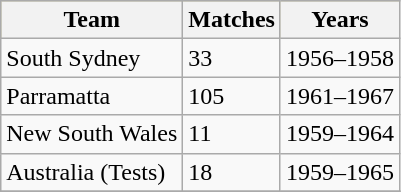<table class="wikitable">
<tr bgcolor=#bdb76b>
<th>Team</th>
<th>Matches</th>
<th>Years</th>
</tr>
<tr>
<td>South Sydney</td>
<td>33</td>
<td>1956–1958</td>
</tr>
<tr>
<td>Parramatta</td>
<td>105</td>
<td>1961–1967</td>
</tr>
<tr>
<td>New South Wales</td>
<td>11</td>
<td>1959–1964</td>
</tr>
<tr>
<td>Australia (Tests)</td>
<td>18</td>
<td>1959–1965</td>
</tr>
<tr>
</tr>
</table>
